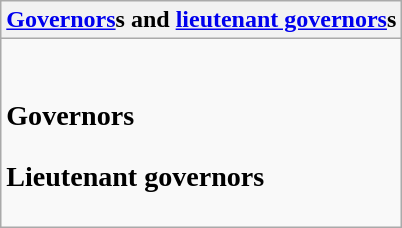<table class="wikitable collapsible collapsed">
<tr>
<th><a href='#'>Governors</a>s and <a href='#'>lieutenant governors</a>s</th>
</tr>
<tr>
<td><br><h3>Governors</h3><h3>Lieutenant governors</h3></td>
</tr>
</table>
